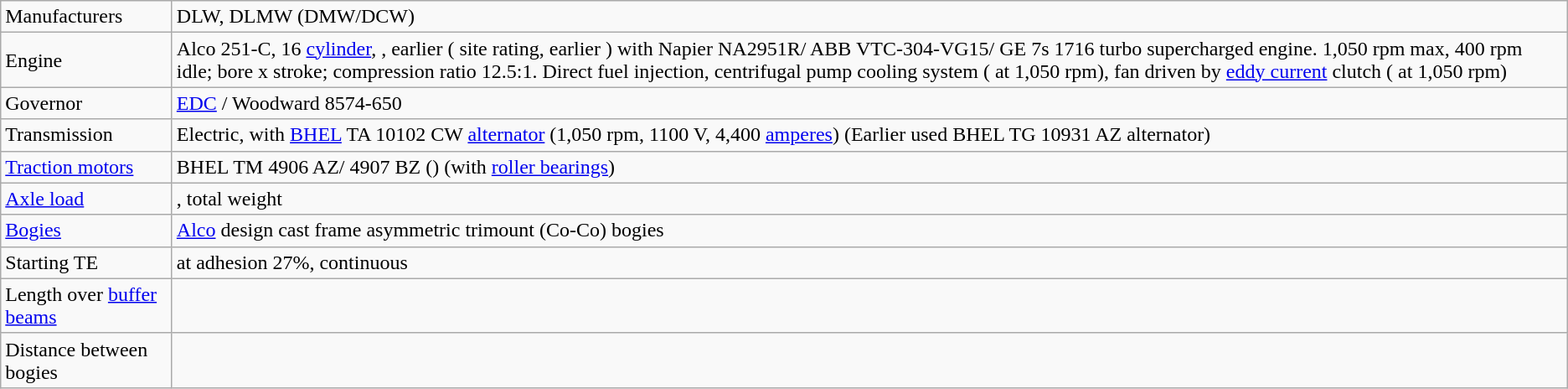<table class="wikitable">
<tr>
<td>Manufacturers</td>
<td>DLW, DLMW (DMW/DCW)</td>
</tr>
<tr>
<td>Engine</td>
<td>Alco 251-C, 16 <a href='#'>cylinder</a>, , earlier   ( site rating, earlier ) with Napier NA2951R/ ABB VTC-304-VG15/ GE 7s 1716 turbo supercharged engine. 1,050 rpm max, 400 rpm idle;  bore x stroke; compression ratio 12.5:1. Direct fuel injection, centrifugal pump cooling system ( at 1,050 rpm), fan driven by <a href='#'>eddy current</a> clutch ( at 1,050 rpm)</td>
</tr>
<tr>
<td>Governor</td>
<td><a href='#'>EDC</a> / Woodward 8574-650</td>
</tr>
<tr>
<td>Transmission</td>
<td>Electric, with <a href='#'>BHEL</a> TA 10102 CW <a href='#'>alternator</a> (1,050 rpm, 1100 V, 4,400 <a href='#'>amperes</a>) (Earlier used BHEL TG 10931 AZ alternator)</td>
</tr>
<tr>
<td><a href='#'>Traction motors</a></td>
<td>BHEL TM 4906 AZ/ 4907 BZ () (with <a href='#'>roller bearings</a>)</td>
</tr>
<tr>
<td><a href='#'>Axle load</a></td>
<td>, total weight </td>
</tr>
<tr>
<td><a href='#'>Bogies</a></td>
<td><a href='#'>Alco</a> design cast frame asymmetric trimount (Co-Co) bogies</td>
</tr>
<tr>
<td>Starting TE</td>
<td> at adhesion 27%, continuous </td>
</tr>
<tr>
<td>Length over <a href='#'>buffer beams</a></td>
<td></td>
</tr>
<tr>
<td>Distance between bogies</td>
<td></td>
</tr>
</table>
